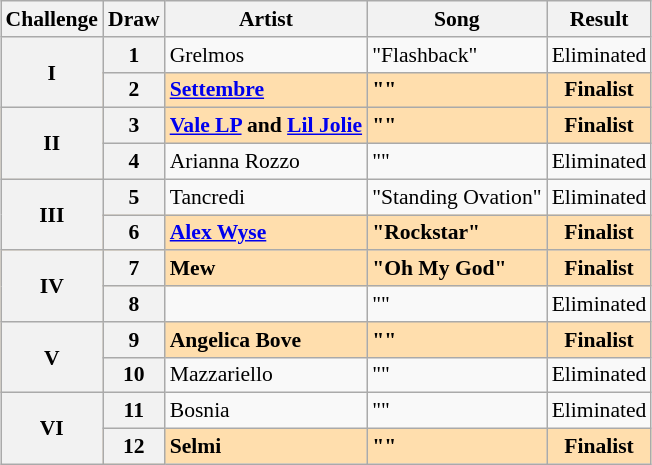<table class="wikitable sortable plainrowheaders" style="margin: 1em auto 1em auto; font-size:90%;">
<tr>
<th class="unsortable">Challenge</th>
<th>Draw</th>
<th>Artist</th>
<th>Song</th>
<th>Result</th>
</tr>
<tr>
<th rowspan="2">I</th>
<th scope="row" style="text-align:center;">1</th>
<td>Grelmos</td>
<td>"Flashback"</td>
<td style="text-align:center;">Eliminated</td>
</tr>
<tr style="font-weight:bold; background:#FFDEAD;">
<th scope="row" style="text-align:center;">2</th>
<td><a href='#'>Settembre</a></td>
<td>""</td>
<td style="text-align:center;">Finalist</td>
</tr>
<tr style="font-weight:bold; background:#FFDEAD;">
<th rowspan="2">II</th>
<th scope="row" style="text-align:center;">3</th>
<td><a href='#'>Vale LP</a> and <a href='#'>Lil Jolie</a></td>
<td>""</td>
<td style="text-align:center;">Finalist</td>
</tr>
<tr>
<th scope="row" style="text-align:center;">4</th>
<td>Arianna Rozzo</td>
<td>""</td>
<td style="text-align:center;">Eliminated</td>
</tr>
<tr>
<th rowspan="2">III</th>
<th scope="row" style="text-align:center;">5</th>
<td>Tancredi</td>
<td>"Standing Ovation"</td>
<td style="text-align:center;">Eliminated</td>
</tr>
<tr style="font-weight:bold; background:#FFDEAD;">
<th scope="row" style="text-align:center;">6</th>
<td><a href='#'>Alex Wyse</a></td>
<td>"Rockstar"</td>
<td style="text-align:center;">Finalist</td>
</tr>
<tr style="font-weight:bold; background:#FFDEAD;">
<th rowspan="2">IV</th>
<th scope="row" style="text-align:center;">7</th>
<td>Mew</td>
<td>"Oh My God"</td>
<td style="text-align:center;">Finalist</td>
</tr>
<tr>
<th scope="row" style="text-align:center;">8</th>
<td></td>
<td>""</td>
<td style="text-align:center;">Eliminated</td>
</tr>
<tr style="font-weight:bold; background:#FFDEAD;">
<th rowspan="2">V</th>
<th scope="row" style="text-align:center;">9</th>
<td>Angelica Bove</td>
<td>""</td>
<td style="text-align:center;">Finalist</td>
</tr>
<tr>
<th scope="row" style="text-align:center;">10</th>
<td>Mazzariello</td>
<td>""</td>
<td style="text-align:center;">Eliminated</td>
</tr>
<tr>
<th rowspan="2">VI</th>
<th scope="row" style="text-align:center;">11</th>
<td>Bosnia</td>
<td>""</td>
<td style="text-align:center;">Eliminated</td>
</tr>
<tr style="font-weight:bold; background:#FFDEAD;">
<th scope="row" style="text-align:center;">12</th>
<td>Selmi</td>
<td>""</td>
<td style="text-align:center;">Finalist</td>
</tr>
</table>
